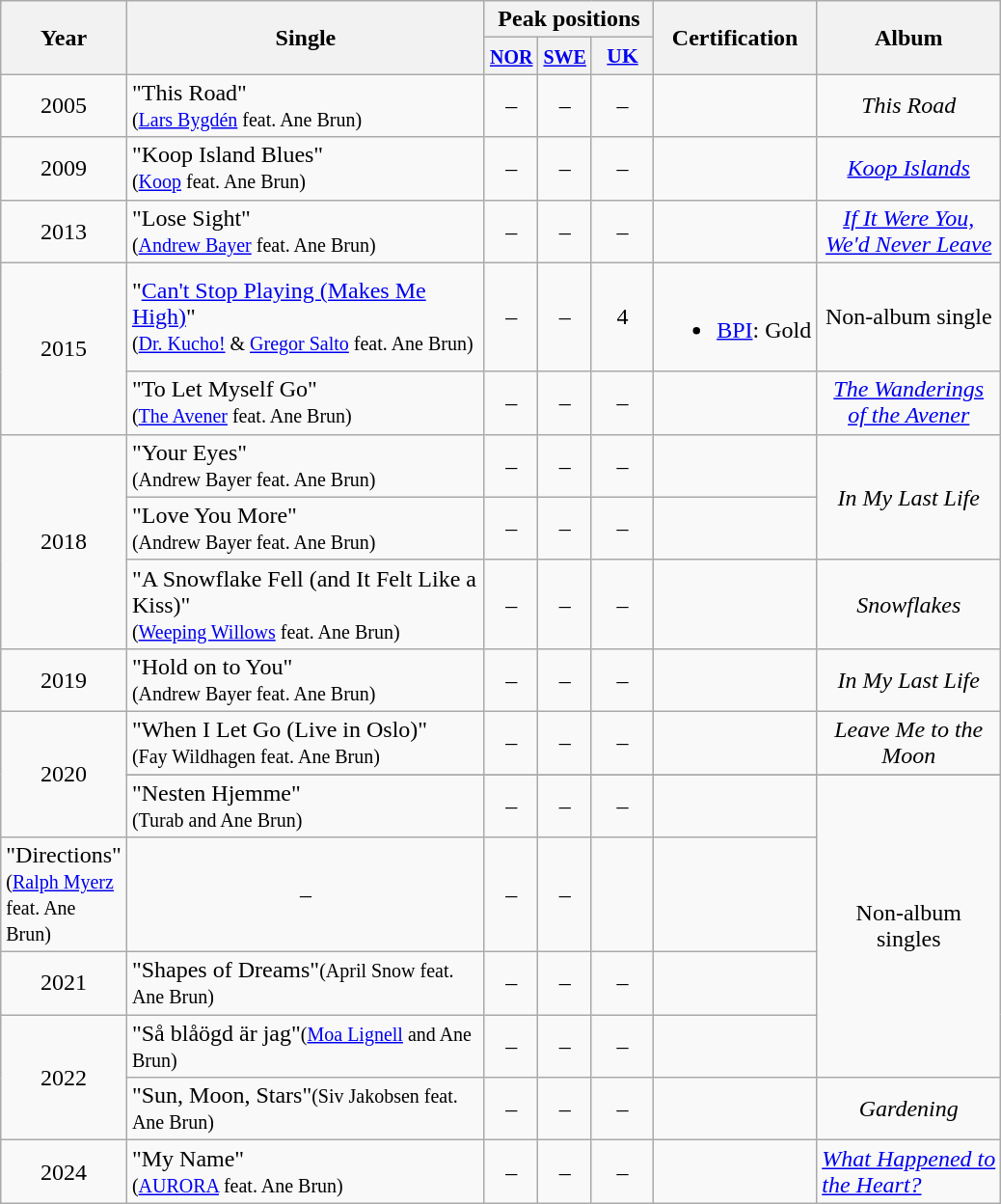<table class="wikitable">
<tr>
<th align="center" rowspan="2" width="10">Year</th>
<th align="center" rowspan="2" width="240">Single</th>
<th align="center" colspan="3" width="30">Peak positions</th>
<th align="center" rowspan="2">Certification</th>
<th align="center" rowspan="2" width="120">Album</th>
</tr>
<tr>
<th width="20"><small><a href='#'>NOR</a></small><br></th>
<th width="20"><small><a href='#'>SWE</a></small><br></th>
<th scope="col" style="width:2.5em;font-size:90%;"><a href='#'>UK</a><br></th>
</tr>
<tr>
<td align="center" rowspan="1">2005</td>
<td>"This Road"<br><small>(<a href='#'>Lars Bygdén</a> feat. Ane Brun)</small></td>
<td align="center">–</td>
<td align="center">–</td>
<td align="center">–</td>
<td align="center"></td>
<td align="center"><em>This Road</em></td>
</tr>
<tr>
<td align="center" rowspan="1">2009</td>
<td>"Koop Island Blues"<br><small>(<a href='#'>Koop</a> feat. Ane Brun)</small></td>
<td align="center">–</td>
<td align="center">–</td>
<td align="center">–</td>
<td align="center"></td>
<td align="center"><em><a href='#'>Koop Islands</a></em></td>
</tr>
<tr>
<td align="center" rowspan="1">2013</td>
<td>"Lose Sight"<br><small>(<a href='#'>Andrew Bayer</a> feat. Ane Brun)</small></td>
<td align="center">–</td>
<td align="center">–</td>
<td align="center">–</td>
<td align="center"></td>
<td align="center"><em><a href='#'>If It Were You, We'd Never Leave</a></em></td>
</tr>
<tr>
<td align="center" rowspan="2">2015</td>
<td>"<a href='#'>Can't Stop Playing (Makes Me High)</a>"<br><small>(<a href='#'>Dr. Kucho!</a> & <a href='#'>Gregor Salto</a> feat. Ane Brun)</small></td>
<td align="center">–</td>
<td align="center">–</td>
<td align="center">4</td>
<td align="center"><br><ul><li><a href='#'>BPI</a>: Gold</li></ul></td>
<td align="center">Non-album single</td>
</tr>
<tr>
<td>"To Let Myself Go"<br><small>(<a href='#'>The Avener</a> feat. Ane Brun)</small></td>
<td align="center">–</td>
<td align="center">–</td>
<td align="center">–</td>
<td align="center"></td>
<td align="center"><em><a href='#'>The Wanderings of the Avener</a></em></td>
</tr>
<tr>
<td align="center" rowspan="3">2018</td>
<td>"Your Eyes"<br><small>(Andrew Bayer feat. Ane Brun)</small></td>
<td align="center">–</td>
<td align="center">–</td>
<td align="center">–</td>
<td align="center"></td>
<td align="center" rowspan="2"><em>In My Last Life</em></td>
</tr>
<tr>
<td>"Love You More"<br><small>(Andrew Bayer feat. Ane Brun)</small></td>
<td align="center">–</td>
<td align="center">–</td>
<td align="center">–</td>
<td align="center"></td>
</tr>
<tr>
<td>"A Snowflake Fell (and It Felt Like a Kiss)"<br><small>(<a href='#'>Weeping Willows</a> feat. Ane Brun)</small></td>
<td align="center">–</td>
<td align="center">–</td>
<td align="center">–</td>
<td align="center"></td>
<td align="center"><em>Snowflakes</em></td>
</tr>
<tr>
<td align="center">2019</td>
<td>"Hold on to You"<br><small>(Andrew Bayer feat. Ane Brun)</small></td>
<td align="center">–</td>
<td align="center">–</td>
<td align="center">–</td>
<td align="center"></td>
<td align="center"><em>In My Last Life</em></td>
</tr>
<tr>
<td align="center" rowspan="3">2020</td>
<td>"When I Let Go (Live in Oslo)"<br><small>(Fay Wildhagen feat. Ane Brun)</small></td>
<td align="center">–</td>
<td align="center">–</td>
<td align="center">–</td>
<td align="center"></td>
<td align="center"><em>Leave Me to the Moon</em></td>
</tr>
<tr>
</tr>
<tr>
<td>"Nesten Hjemme"<br><small>(Turab and Ane Brun)</small></td>
<td align="center">–</td>
<td align="center">–</td>
<td align="center">–</td>
<td align="center"></td>
<td align="center" rowspan="4">Non-album singles</td>
</tr>
<tr>
<td>"Directions"<br><small>(<a href='#'>Ralph Myerz</a> feat. Ane Brun)</small></td>
<td align="center">–</td>
<td align="center">–</td>
<td align="center">–</td>
<td align="center"></td>
</tr>
<tr>
<td align="center">2021</td>
<td>"Shapes of Dreams"<small>(April Snow feat. Ane Brun)</small></td>
<td align="center">–</td>
<td align="center">–</td>
<td align="center">–</td>
<td align="center"></td>
</tr>
<tr>
<td align="center" rowspan="2">2022</td>
<td>"Så blåögd är jag"<small>(<a href='#'>Moa Lignell</a> and Ane Brun)</small></td>
<td align="center">–</td>
<td align="center">–</td>
<td align="center">–</td>
<td align="center"></td>
</tr>
<tr>
<td>"Sun, Moon, Stars"<small>(Siv Jakobsen feat. Ane Brun)</small></td>
<td align="center">–</td>
<td align="center">–</td>
<td align="center">–</td>
<td align="center"></td>
<td align="center"><em>Gardening</em></td>
</tr>
<tr>
<td align="center">2024</td>
<td>"My Name"<br><small>(<a href='#'>AURORA</a> feat. Ane Brun)</small></td>
<td align="center">–</td>
<td align="center">–</td>
<td align="center">–</td>
<td align="center"></td>
<td><em><a href='#'>What Happened to the Heart?</a></em></td>
</tr>
</table>
